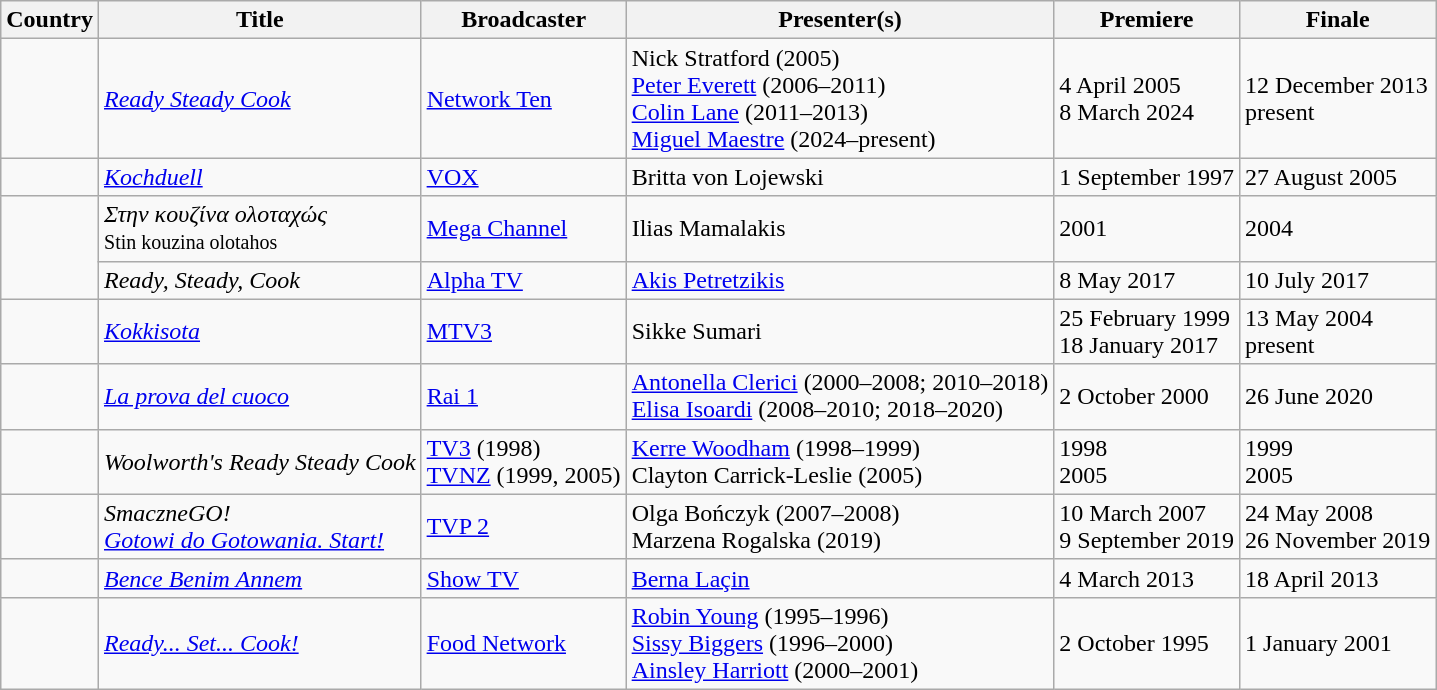<table class="wikitable">
<tr>
<th>Country</th>
<th>Title</th>
<th>Broadcaster</th>
<th>Presenter(s)</th>
<th>Premiere</th>
<th>Finale</th>
</tr>
<tr>
<td></td>
<td><em><a href='#'>Ready Steady Cook</a></em></td>
<td><a href='#'>Network Ten</a></td>
<td>Nick Stratford (2005)<br><a href='#'>Peter Everett</a> (2006–2011)<br><a href='#'>Colin Lane</a> (2011–2013)<br> <a href='#'>Miguel Maestre</a> (2024–present)</td>
<td>4 April 2005<br>8 March 2024</td>
<td>12 December 2013<br>present</td>
</tr>
<tr>
<td></td>
<td><em><a href='#'>Kochduell</a></em></td>
<td><a href='#'>VOX</a></td>
<td>Britta von Lojewski</td>
<td>1 September 1997</td>
<td>27 August 2005</td>
</tr>
<tr>
<td rowspan="2"></td>
<td><em>Στην κουζίνα ολοταχώς</em><br><small>Stin kouzina olotahos</small></td>
<td><a href='#'>Mega Channel</a></td>
<td>Ilias Mamalakis</td>
<td>2001</td>
<td>2004</td>
</tr>
<tr>
<td><em>Ready, Steady, Cook</em></td>
<td><a href='#'>Alpha TV</a></td>
<td><a href='#'>Akis Petretzikis</a></td>
<td>8 May 2017</td>
<td>10 July 2017</td>
</tr>
<tr>
<td></td>
<td><em><a href='#'>Kokkisota</a></em></td>
<td><a href='#'>MTV3</a></td>
<td>Sikke Sumari</td>
<td>25 February 1999<br>18 January 2017</td>
<td>13 May 2004<br>present</td>
</tr>
<tr>
<td></td>
<td><em><a href='#'>La prova del cuoco</a></em></td>
<td><a href='#'>Rai 1</a></td>
<td><a href='#'>Antonella Clerici</a> (2000–2008; 2010–2018)<br><a href='#'>Elisa Isoardi</a> (2008–2010; 2018–2020)</td>
<td>2 October 2000</td>
<td>26 June 2020</td>
</tr>
<tr>
<td></td>
<td><em>Woolworth's Ready Steady Cook</em></td>
<td><a href='#'>TV3</a> (1998)<br><a href='#'>TVNZ</a> (1999, 2005)</td>
<td><a href='#'>Kerre Woodham</a> (1998–1999)<br>Clayton Carrick-Leslie (2005)</td>
<td>1998<br>2005</td>
<td>1999<br>2005</td>
</tr>
<tr>
<td></td>
<td><em>SmaczneGO!</em><br><em><a href='#'>Gotowi do Gotowania. Start!</a></em></td>
<td><a href='#'>TVP 2</a></td>
<td>Olga Bończyk (2007–2008)<br>Marzena Rogalska (2019)</td>
<td>10 March 2007<br>9 September 2019</td>
<td>24 May 2008<br>26 November 2019</td>
</tr>
<tr>
<td></td>
<td><em><a href='#'>Bence Benim Annem</a></em></td>
<td><a href='#'>Show TV</a></td>
<td><a href='#'>Berna Laçin</a></td>
<td>4 March 2013</td>
<td>18 April 2013</td>
</tr>
<tr>
<td></td>
<td><em><a href='#'>Ready... Set... Cook!</a></em></td>
<td><a href='#'>Food Network</a></td>
<td><a href='#'>Robin Young</a> (1995–1996)<br><a href='#'>Sissy Biggers</a> (1996–2000)<br><a href='#'>Ainsley Harriott</a> (2000–2001)</td>
<td>2 October 1995</td>
<td>1 January 2001</td>
</tr>
</table>
